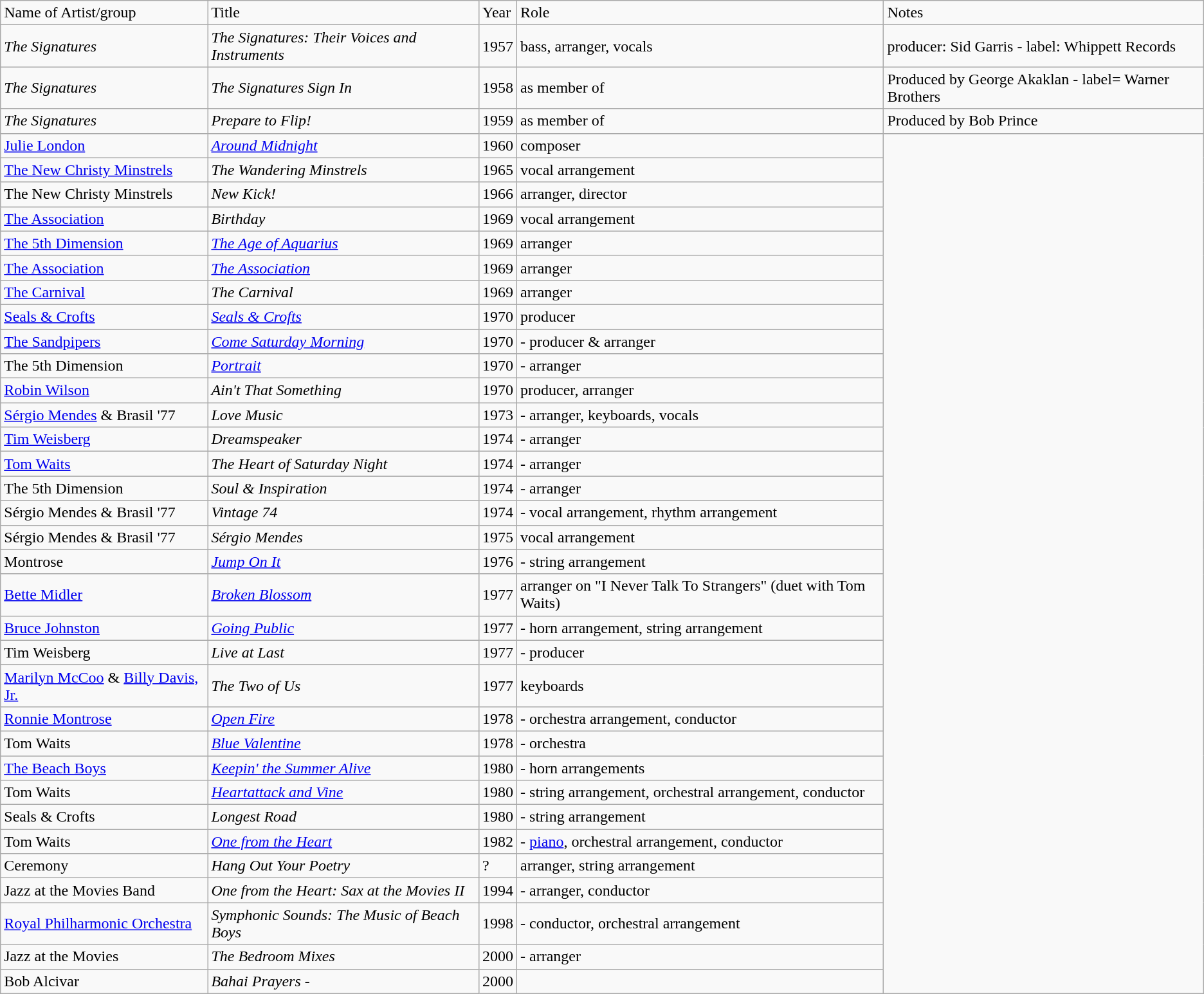<table class="wikitable">
<tr>
<td>Name of Artist/group</td>
<td>Title</td>
<td>Year</td>
<td>Role</td>
<td>Notes</td>
</tr>
<tr>
<td><em>The Signatures</em></td>
<td><em>The Signatures: Their Voices and Instruments</em></td>
<td>1957</td>
<td>bass, arranger, vocals</td>
<td>producer: Sid Garris - label: Whippett Records</td>
</tr>
<tr>
<td><em>The Signatures</em></td>
<td><em>The Signatures Sign In</em></td>
<td>1958</td>
<td>as member of</td>
<td>Produced by George Akaklan - label= Warner Brothers</td>
</tr>
<tr>
<td><em>The Signatures</em></td>
<td><em>Prepare to Flip!</em></td>
<td>1959</td>
<td>as member of</td>
<td>Produced by Bob Prince</td>
</tr>
<tr>
<td><a href='#'>Julie London</a></td>
<td><em><a href='#'>Around Midnight</a></em></td>
<td>1960</td>
<td>composer</td>
</tr>
<tr>
<td><a href='#'>The New Christy Minstrels</a></td>
<td><em>The Wandering Minstrels</em></td>
<td>1965</td>
<td>vocal arrangement</td>
</tr>
<tr>
<td>The New Christy Minstrels</td>
<td><em>New Kick!</em></td>
<td>1966</td>
<td>arranger, director</td>
</tr>
<tr>
<td><a href='#'>The Association</a></td>
<td><em>Birthday</em></td>
<td>1969</td>
<td>vocal arrangement</td>
</tr>
<tr>
<td><a href='#'>The 5th Dimension</a></td>
<td><em><a href='#'>The Age of Aquarius</a></em></td>
<td>1969</td>
<td>arranger</td>
</tr>
<tr>
<td><a href='#'>The Association</a></td>
<td><em><a href='#'>The Association</a></em></td>
<td>1969</td>
<td>arranger</td>
</tr>
<tr>
<td><a href='#'>The Carnival</a></td>
<td><em>The Carnival</em></td>
<td>1969</td>
<td>arranger</td>
</tr>
<tr>
<td><a href='#'>Seals & Crofts</a></td>
<td><em><a href='#'>Seals & Crofts</a></em></td>
<td>1970</td>
<td>producer</td>
</tr>
<tr>
<td><a href='#'>The Sandpipers</a></td>
<td><em><a href='#'>Come Saturday Morning</a></em></td>
<td>1970</td>
<td>- producer & arranger</td>
</tr>
<tr>
<td>The 5th Dimension</td>
<td><em><a href='#'>Portrait</a></em></td>
<td>1970</td>
<td>- arranger</td>
</tr>
<tr>
<td><a href='#'>Robin Wilson</a></td>
<td><em>Ain't That Something</em></td>
<td>1970</td>
<td>producer, arranger</td>
</tr>
<tr>
<td><a href='#'>Sérgio Mendes</a> & Brasil '77</td>
<td><em>Love Music</em></td>
<td>1973</td>
<td>- arranger, keyboards, vocals</td>
</tr>
<tr>
<td><a href='#'>Tim Weisberg</a></td>
<td><em>Dreamspeaker</em></td>
<td>1974</td>
<td>- arranger</td>
</tr>
<tr>
<td><a href='#'>Tom Waits</a></td>
<td><em>The Heart of Saturday Night</em></td>
<td>1974</td>
<td>- arranger</td>
</tr>
<tr>
<td>The 5th Dimension</td>
<td><em>Soul & Inspiration</em></td>
<td>1974</td>
<td>- arranger</td>
</tr>
<tr>
<td>Sérgio Mendes & Brasil '77</td>
<td><em>Vintage 74</em></td>
<td>1974</td>
<td>-  vocal arrangement, rhythm arrangement</td>
</tr>
<tr>
<td>Sérgio Mendes & Brasil '77</td>
<td><em>Sérgio Mendes</em></td>
<td>1975</td>
<td>vocal arrangement</td>
</tr>
<tr>
<td>Montrose</td>
<td><em><a href='#'>Jump On It</a></em></td>
<td>1976</td>
<td>- string arrangement</td>
</tr>
<tr>
<td><a href='#'>Bette Midler</a></td>
<td><em><a href='#'>Broken Blossom</a></em></td>
<td>1977</td>
<td>arranger on "I Never Talk To Strangers" (duet with Tom Waits)</td>
</tr>
<tr>
<td><a href='#'>Bruce Johnston</a></td>
<td><em><a href='#'>Going Public</a></em></td>
<td>1977</td>
<td>- horn arrangement, string arrangement</td>
</tr>
<tr>
<td>Tim Weisberg</td>
<td><em>Live at Last</em></td>
<td>1977</td>
<td>- producer</td>
</tr>
<tr>
<td><a href='#'>Marilyn McCoo</a> & <a href='#'>Billy Davis, Jr.</a></td>
<td><em>The Two of Us</em></td>
<td>1977</td>
<td>keyboards</td>
</tr>
<tr>
<td><a href='#'>Ronnie Montrose</a></td>
<td><em><a href='#'>Open Fire</a></em></td>
<td>1978</td>
<td>- orchestra arrangement, conductor</td>
</tr>
<tr>
<td>Tom Waits</td>
<td><em><a href='#'>Blue Valentine</a></em></td>
<td>1978</td>
<td>- orchestra</td>
</tr>
<tr>
<td><a href='#'>The Beach Boys</a></td>
<td><em><a href='#'>Keepin' the Summer Alive</a></em></td>
<td>1980</td>
<td>- horn arrangements</td>
</tr>
<tr>
<td>Tom Waits</td>
<td><em><a href='#'>Heartattack and Vine</a></em></td>
<td>1980</td>
<td>- string arrangement, orchestral arrangement, conductor</td>
</tr>
<tr>
<td>Seals & Crofts</td>
<td><em>Longest Road</em></td>
<td>1980</td>
<td>- string arrangement</td>
</tr>
<tr>
<td>Tom Waits</td>
<td><em><a href='#'>One from the Heart</a></em></td>
<td>1982</td>
<td>- <a href='#'>piano</a>, orchestral arrangement, conductor</td>
</tr>
<tr>
<td>Ceremony</td>
<td><em>Hang Out Your Poetry</em></td>
<td>?</td>
<td>arranger, string arrangement</td>
</tr>
<tr>
<td>Jazz at the Movies Band</td>
<td><em>One from the Heart: Sax at the Movies II</em></td>
<td>1994</td>
<td>- arranger, conductor</td>
</tr>
<tr>
<td><a href='#'>Royal Philharmonic Orchestra</a></td>
<td><em>Symphonic Sounds: The Music of Beach Boys</em></td>
<td>1998</td>
<td>- conductor, orchestral arrangement</td>
</tr>
<tr>
<td>Jazz at the Movies</td>
<td><em>The Bedroom Mixes</em></td>
<td>2000</td>
<td>- arranger</td>
</tr>
<tr>
<td>Bob Alcivar</td>
<td><em>Bahai Prayers</em> -</td>
<td>2000</td>
<td></td>
</tr>
</table>
